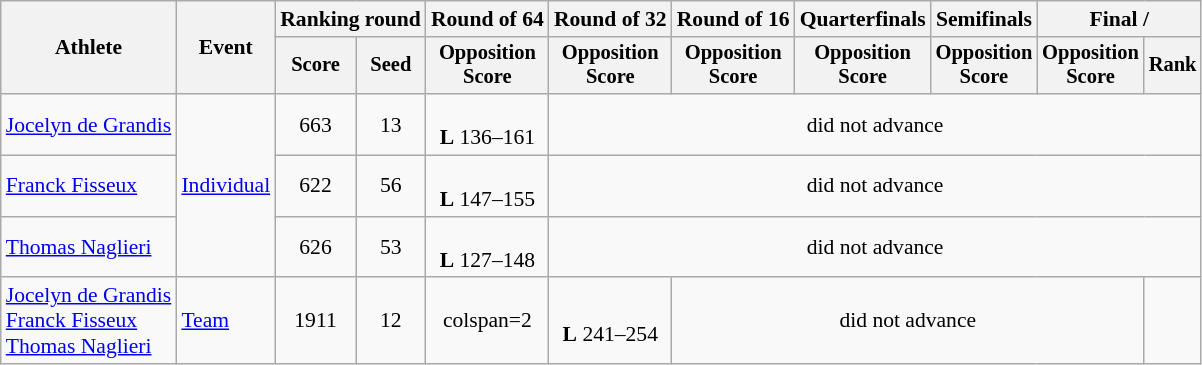<table class="wikitable" style="font-size:90%">
<tr>
<th rowspan="2">Athlete</th>
<th rowspan="2">Event</th>
<th colspan="2">Ranking round</th>
<th>Round of 64</th>
<th>Round of 32</th>
<th>Round of 16</th>
<th>Quarterfinals</th>
<th>Semifinals</th>
<th colspan="2">Final / </th>
</tr>
<tr style="font-size:95%">
<th>Score</th>
<th>Seed</th>
<th>Opposition<br>Score</th>
<th>Opposition<br>Score</th>
<th>Opposition<br>Score</th>
<th>Opposition<br>Score</th>
<th>Opposition<br>Score</th>
<th>Opposition<br>Score</th>
<th>Rank</th>
</tr>
<tr align=center>
<td align=left><a href='#'>Jocelyn de Grandis</a></td>
<td align=left rowspan=3><a href='#'>Individual</a></td>
<td>663</td>
<td>13</td>
<td><br><strong>L</strong> 136–161</td>
<td colspan=6>did not advance</td>
</tr>
<tr align=center>
<td align=left><a href='#'>Franck Fisseux</a></td>
<td>622</td>
<td>56</td>
<td><br><strong>L</strong> 147–155</td>
<td colspan=6>did not advance</td>
</tr>
<tr align=center>
<td align=left><a href='#'>Thomas Naglieri</a></td>
<td>626</td>
<td>53</td>
<td><br><strong>L</strong> 127–148</td>
<td colspan=6>did not advance</td>
</tr>
<tr align=center>
<td align=left><a href='#'>Jocelyn de Grandis</a><br><a href='#'>Franck Fisseux</a><br><a href='#'>Thomas Naglieri</a></td>
<td align=left><a href='#'>Team</a></td>
<td>1911</td>
<td>12</td>
<td>colspan=2 </td>
<td><br><strong>L</strong> 241–254</td>
<td colspan=4>did not advance</td>
</tr>
</table>
